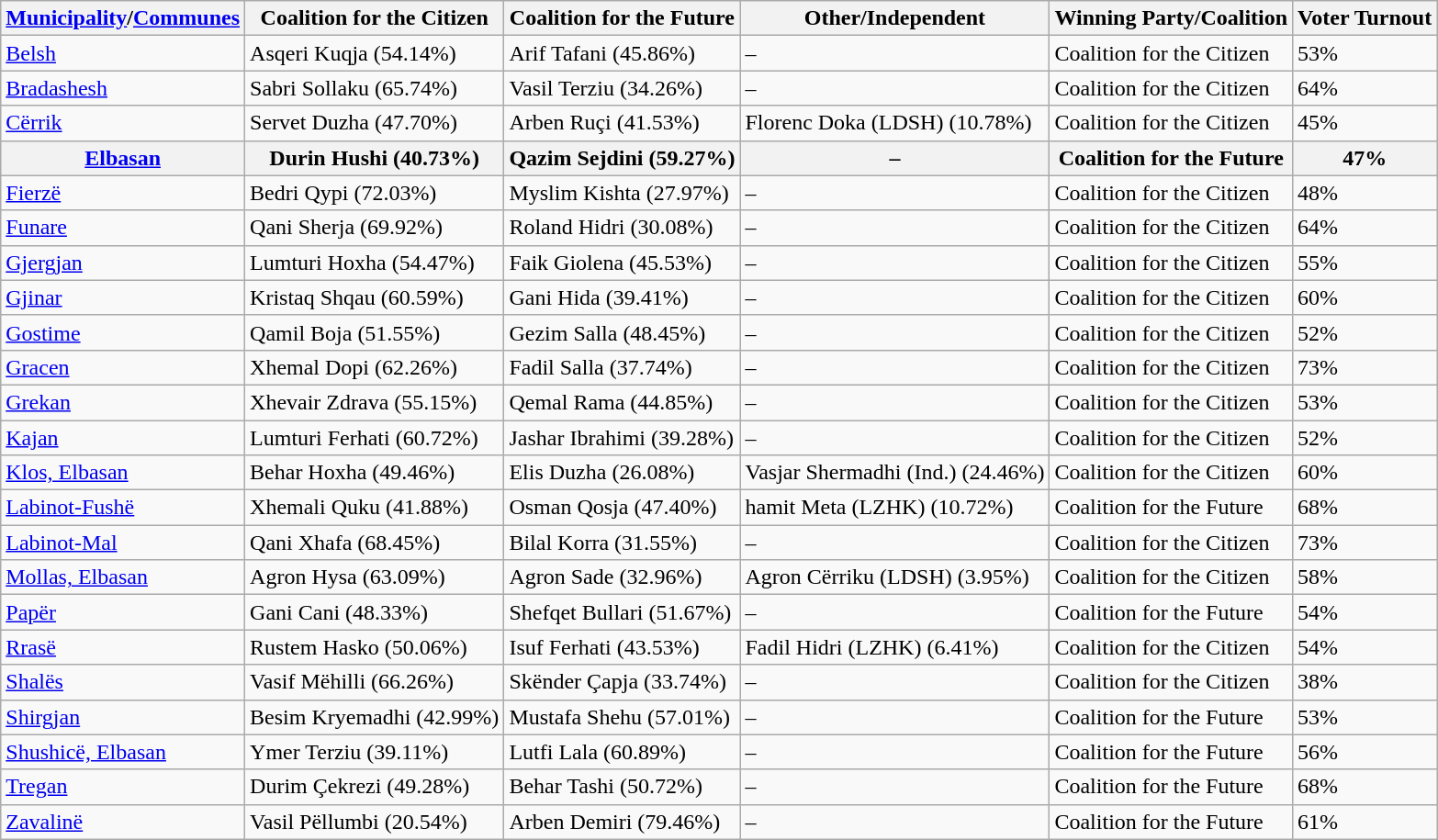<table class="wikitable">
<tr>
<th><a href='#'>Municipality</a>/<a href='#'>Communes</a></th>
<th>Coalition for the Citizen</th>
<th>Coalition for the Future</th>
<th>Other/Independent</th>
<th>Winning Party/Coalition</th>
<th>Voter Turnout</th>
</tr>
<tr>
<td><a href='#'>Belsh</a></td>
<td>Asqeri Kuqja (54.14%)</td>
<td>Arif Tafani (45.86%)</td>
<td>–</td>
<td>Coalition for the Citizen</td>
<td>53%</td>
</tr>
<tr>
<td><a href='#'>Bradashesh</a></td>
<td>Sabri Sollaku (65.74%)</td>
<td>Vasil Terziu (34.26%)</td>
<td>–</td>
<td>Coalition for the Citizen</td>
<td>64%</td>
</tr>
<tr>
<td><a href='#'>Cërrik</a></td>
<td>Servet Duzha (47.70%)</td>
<td>Arben Ruçi (41.53%)</td>
<td>Florenc Doka (LDSH) (10.78%)</td>
<td>Coalition for the Citizen</td>
<td>45%</td>
</tr>
<tr>
<th><a href='#'>Elbasan</a></th>
<th>Durin Hushi (40.73%)</th>
<th>Qazim Sejdini (59.27%)</th>
<th>–</th>
<th>Coalition for the Future</th>
<th>47%</th>
</tr>
<tr>
<td><a href='#'>Fierzë</a></td>
<td>Bedri Qypi (72.03%)</td>
<td>Myslim Kishta (27.97%)</td>
<td>–</td>
<td>Coalition for the Citizen</td>
<td>48%</td>
</tr>
<tr>
<td><a href='#'>Funare</a></td>
<td>Qani Sherja (69.92%)</td>
<td>Roland Hidri (30.08%)</td>
<td>–</td>
<td>Coalition for the Citizen</td>
<td>64%</td>
</tr>
<tr>
<td><a href='#'>Gjergjan</a></td>
<td>Lumturi Hoxha (54.47%)</td>
<td>Faik Giolena (45.53%)</td>
<td>–</td>
<td>Coalition for the Citizen</td>
<td>55%</td>
</tr>
<tr>
<td><a href='#'>Gjinar</a></td>
<td>Kristaq Shqau (60.59%)</td>
<td>Gani Hida (39.41%)</td>
<td>–</td>
<td>Coalition for the Citizen</td>
<td>60%</td>
</tr>
<tr>
<td><a href='#'>Gostime</a></td>
<td>Qamil Boja (51.55%)</td>
<td>Gezim Salla (48.45%)</td>
<td>–</td>
<td>Coalition for the Citizen</td>
<td>52%</td>
</tr>
<tr>
<td><a href='#'>Gracen</a></td>
<td>Xhemal Dopi (62.26%)</td>
<td>Fadil Salla (37.74%)</td>
<td>–</td>
<td>Coalition for the Citizen</td>
<td>73%</td>
</tr>
<tr>
<td><a href='#'>Grekan</a></td>
<td>Xhevair Zdrava (55.15%)</td>
<td>Qemal Rama (44.85%)</td>
<td>–</td>
<td>Coalition for the Citizen</td>
<td>53%</td>
</tr>
<tr>
<td><a href='#'>Kajan</a></td>
<td>Lumturi Ferhati (60.72%)</td>
<td>Jashar Ibrahimi (39.28%)</td>
<td>–</td>
<td>Coalition for the Citizen</td>
<td>52%</td>
</tr>
<tr>
<td><a href='#'>Klos, Elbasan</a></td>
<td>Behar Hoxha (49.46%)</td>
<td>Elis Duzha (26.08%)</td>
<td>Vasjar Shermadhi (Ind.) (24.46%)</td>
<td>Coalition for the Citizen</td>
<td>60%</td>
</tr>
<tr>
<td><a href='#'>Labinot-Fushë</a></td>
<td>Xhemali Quku (41.88%)</td>
<td>Osman Qosja (47.40%)</td>
<td>hamit Meta (LZHK) (10.72%)</td>
<td>Coalition for the Future</td>
<td>68%</td>
</tr>
<tr>
<td><a href='#'>Labinot-Mal</a></td>
<td>Qani Xhafa (68.45%)</td>
<td>Bilal Korra (31.55%)</td>
<td>–</td>
<td>Coalition for the Citizen</td>
<td>73%</td>
</tr>
<tr>
<td><a href='#'>Mollas, Elbasan</a></td>
<td>Agron Hysa (63.09%)</td>
<td>Agron Sade (32.96%)</td>
<td>Agron Cërriku (LDSH) (3.95%)</td>
<td>Coalition for the Citizen</td>
<td>58%</td>
</tr>
<tr>
<td><a href='#'>Papër</a></td>
<td>Gani Cani (48.33%)</td>
<td>Shefqet Bullari (51.67%)</td>
<td>–</td>
<td>Coalition for the Future</td>
<td>54%</td>
</tr>
<tr>
<td><a href='#'>Rrasë</a></td>
<td>Rustem Hasko (50.06%)</td>
<td>Isuf Ferhati (43.53%)</td>
<td>Fadil Hidri (LZHK) (6.41%)</td>
<td>Coalition for the Citizen</td>
<td>54%</td>
</tr>
<tr>
<td><a href='#'>Shalës</a></td>
<td>Vasif Mëhilli (66.26%)</td>
<td>Skënder Çapja (33.74%)</td>
<td>–</td>
<td>Coalition for the Citizen</td>
<td>38%</td>
</tr>
<tr>
<td><a href='#'>Shirgjan</a></td>
<td>Besim Kryemadhi (42.99%)</td>
<td>Mustafa Shehu (57.01%)</td>
<td>–</td>
<td>Coalition for the Future</td>
<td>53%</td>
</tr>
<tr>
<td><a href='#'>Shushicë, Elbasan</a></td>
<td>Ymer Terziu (39.11%)</td>
<td>Lutfi Lala (60.89%)</td>
<td>–</td>
<td>Coalition for the Future</td>
<td>56%</td>
</tr>
<tr>
<td><a href='#'>Tregan</a></td>
<td>Durim Çekrezi (49.28%)</td>
<td>Behar Tashi (50.72%)</td>
<td>–</td>
<td>Coalition for the Future</td>
<td>68%</td>
</tr>
<tr>
<td><a href='#'>Zavalinë</a></td>
<td>Vasil Pëllumbi (20.54%)</td>
<td>Arben Demiri (79.46%)</td>
<td>–</td>
<td>Coalition for the Future</td>
<td>61%</td>
</tr>
</table>
